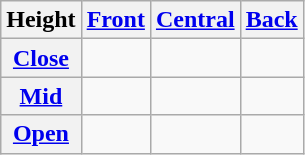<table class="wikitable" style="text-align:center">
<tr>
<th scope="col">Height</th>
<th scope="col"><a href='#'>Front</a></th>
<th scope="col"><a href='#'>Central</a></th>
<th scope="col"><a href='#'>Back</a></th>
</tr>
<tr>
<th scope="row"><a href='#'>Close</a></th>
<td></td>
<td></td>
<td></td>
</tr>
<tr>
<th scope="row"><a href='#'>Mid</a></th>
<td></td>
<td></td>
<td></td>
</tr>
<tr>
<th scope="row"><a href='#'>Open</a></th>
<td></td>
<td></td>
<td></td>
</tr>
</table>
